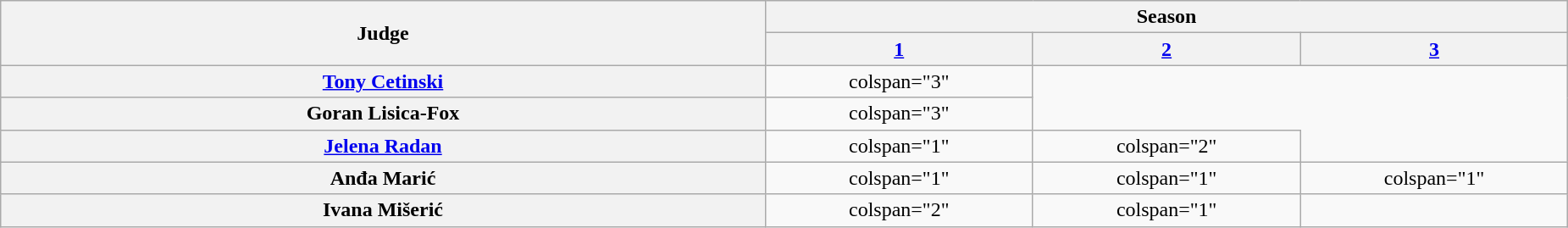<table class="wikitable plainrowheaders" style="text-align:center">
<tr>
<th rowspan="2" style="width:20%;" scope="col">Judge</th>
<th colspan="3">Season</th>
</tr>
<tr>
<th style="width:7%;" scope="colspan"><a href='#'>1</a></th>
<th style="width:7%;" scope="colspan"><a href='#'>2</a></th>
<th style="width:7%;" scope="colspan"><a href='#'>3</a></th>
</tr>
<tr>
<th scope="row" style="text-align: center;"><a href='#'>Tony Cetinski</a></th>
<td>colspan="3" </td>
</tr>
<tr>
<th scope="row" style="text-align: center;">Goran Lisica-Fox</th>
<td>colspan="3" </td>
</tr>
<tr>
<th scope="row" style="text-align: center;"><a href='#'>Jelena Radan</a></th>
<td>colspan="1" </td>
<td>colspan="2" </td>
</tr>
<tr>
<th scope="row" style="text-align: center;">Anđa Marić</th>
<td>colspan="1" </td>
<td>colspan="1" </td>
<td>colspan="1" </td>
</tr>
<tr>
<th scope="row" style="text-align: center;">Ivana Mišerić</th>
<td>colspan="2" </td>
<td>colspan="1" </td>
</tr>
</table>
